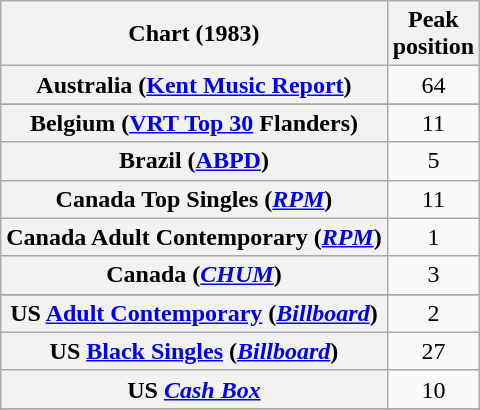<table class="wikitable plainrowheaders sortable" style="text-align:center">
<tr>
<th scope="col">Chart (1983)</th>
<th scope="col">Peak<br>position</th>
</tr>
<tr>
<th scope="row">Australia (<a href='#'>Kent Music Report</a>)</th>
<td>64</td>
</tr>
<tr>
</tr>
<tr>
<th scope="row">Belgium (<a href='#'>VRT Top 30</a> Flanders)</th>
<td>11</td>
</tr>
<tr>
<th scope="row">Brazil (<a href='#'>ABPD</a>)</th>
<td>5</td>
</tr>
<tr>
<th scope="row">Canada Top Singles (<a href='#'><em>RPM</em></a>)</th>
<td>11</td>
</tr>
<tr>
<th scope="row">Canada Adult Contemporary (<a href='#'><em>RPM</em></a>)</th>
<td>1</td>
</tr>
<tr>
<th scope="row">Canada (<a href='#'><em>CHUM</em></a>)</th>
<td>3</td>
</tr>
<tr>
</tr>
<tr>
</tr>
<tr>
</tr>
<tr>
</tr>
<tr>
<th scope="row">US <a href='#'>Adult Contemporary</a> (<a href='#'><em>Billboard</em></a>)</th>
<td>2</td>
</tr>
<tr>
<th scope="row">US <a href='#'>Black Singles</a> (<a href='#'><em>Billboard</em></a>)</th>
<td>27</td>
</tr>
<tr>
<th scope="row">US <a href='#'><em>Cash Box</em></a></th>
<td>10</td>
</tr>
<tr>
</tr>
</table>
